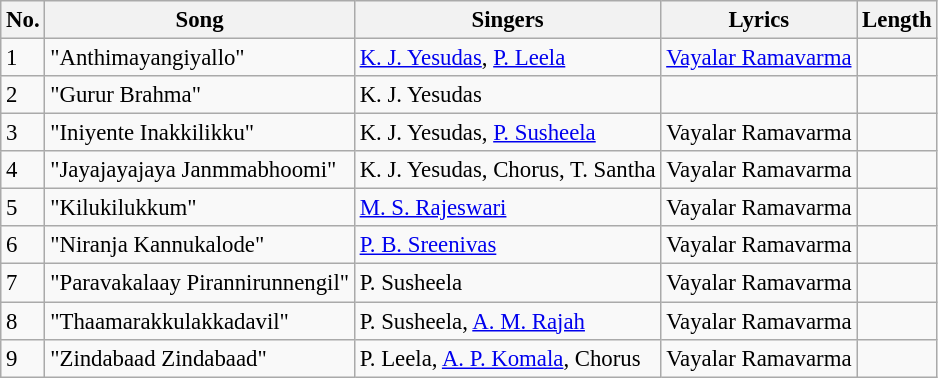<table class=wikitable style="font-size:95%;">
<tr>
<th>No.</th>
<th>Song</th>
<th>Singers</th>
<th>Lyrics</th>
<th>Length</th>
</tr>
<tr>
<td>1</td>
<td>"Anthimayangiyallo"</td>
<td><a href='#'>K. J. Yesudas</a>, <a href='#'>P. Leela</a></td>
<td><a href='#'>Vayalar Ramavarma</a></td>
<td></td>
</tr>
<tr>
<td>2</td>
<td>"Gurur Brahma"</td>
<td>K. J. Yesudas</td>
<td></td>
<td></td>
</tr>
<tr>
<td>3</td>
<td>"Iniyente Inakkilikku"</td>
<td>K. J. Yesudas, <a href='#'>P. Susheela</a></td>
<td>Vayalar Ramavarma</td>
<td></td>
</tr>
<tr>
<td>4</td>
<td>"Jayajayajaya Janmmabhoomi"</td>
<td>K. J. Yesudas, Chorus, T. Santha</td>
<td>Vayalar Ramavarma</td>
<td></td>
</tr>
<tr>
<td>5</td>
<td>"Kilukilukkum"</td>
<td><a href='#'>M. S. Rajeswari</a></td>
<td>Vayalar Ramavarma</td>
<td></td>
</tr>
<tr>
<td>6</td>
<td>"Niranja Kannukalode"</td>
<td><a href='#'>P. B. Sreenivas</a></td>
<td>Vayalar Ramavarma</td>
<td></td>
</tr>
<tr>
<td>7</td>
<td>"Paravakalaay Pirannirunnengil"</td>
<td>P. Susheela</td>
<td>Vayalar Ramavarma</td>
<td></td>
</tr>
<tr>
<td>8</td>
<td>"Thaamarakkulakkadavil"</td>
<td>P. Susheela, <a href='#'>A. M. Rajah</a></td>
<td>Vayalar Ramavarma</td>
<td></td>
</tr>
<tr>
<td>9</td>
<td>"Zindabaad Zindabaad"</td>
<td>P. Leela, <a href='#'>A. P. Komala</a>, Chorus</td>
<td>Vayalar Ramavarma</td>
<td></td>
</tr>
</table>
